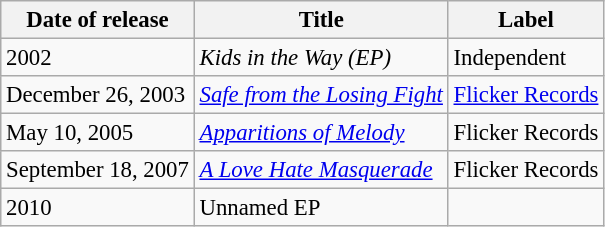<table class="wikitable" style="font-size: 95%;">
<tr>
<th>Date of release</th>
<th>Title</th>
<th>Label</th>
</tr>
<tr>
<td>2002</td>
<td><em>Kids in the Way (EP)</em></td>
<td>Independent</td>
</tr>
<tr>
<td>December 26, 2003</td>
<td><em><a href='#'>Safe from the Losing Fight</a></em></td>
<td><a href='#'>Flicker Records</a></td>
</tr>
<tr>
<td>May 10, 2005</td>
<td><em><a href='#'>Apparitions of Melody</a></em></td>
<td>Flicker Records</td>
</tr>
<tr>
<td>September 18, 2007</td>
<td><em><a href='#'>A Love Hate Masquerade</a></em></td>
<td>Flicker Records</td>
</tr>
<tr>
<td>2010</td>
<td>Unnamed EP</td>
<td></td>
</tr>
</table>
